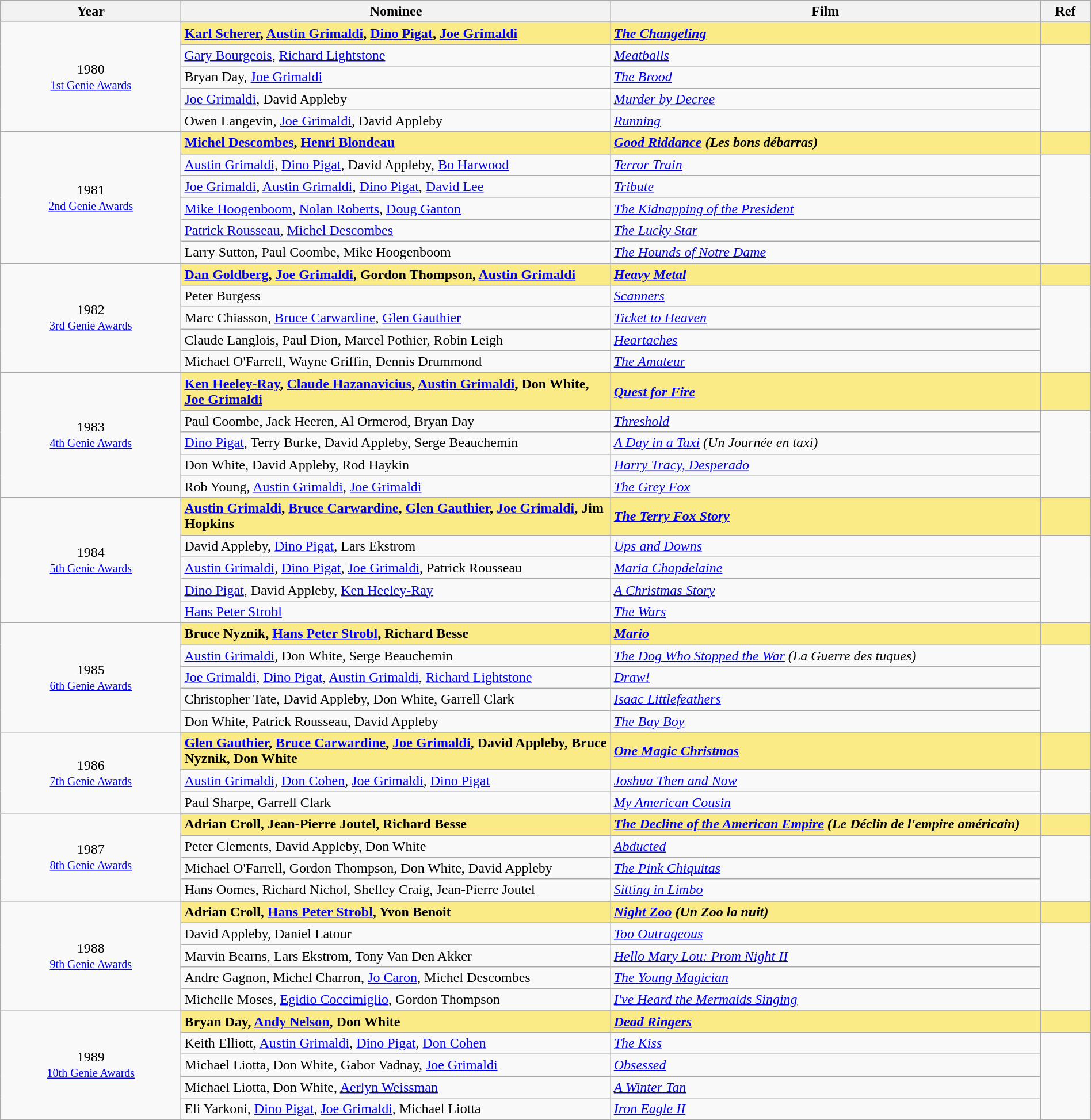<table class="wikitable" style="width:100%;">
<tr style="background:#bebebe;">
<th style="width:8%;">Year</th>
<th style="width:19%;">Nominee</th>
<th style="width:19%;">Film</th>
<th style="width:2%;">Ref</th>
</tr>
<tr>
<td rowspan="6" align="center">1980 <br> <small><a href='#'>1st Genie Awards</a></small></td>
</tr>
<tr style="background:#FAEB86;">
<td><strong><a href='#'>Karl Scherer</a>, <a href='#'>Austin Grimaldi</a>, <a href='#'>Dino Pigat</a>, <a href='#'>Joe Grimaldi</a></strong></td>
<td><strong><em><a href='#'>The Changeling</a></em></strong></td>
<td></td>
</tr>
<tr>
<td><a href='#'>Gary Bourgeois</a>, <a href='#'>Richard Lightstone</a></td>
<td><em><a href='#'>Meatballs</a></em></td>
<td rowspan=4></td>
</tr>
<tr>
<td>Bryan Day, <a href='#'>Joe Grimaldi</a></td>
<td><em><a href='#'>The Brood</a></em></td>
</tr>
<tr>
<td><a href='#'>Joe Grimaldi</a>, David Appleby</td>
<td><em><a href='#'>Murder by Decree</a></em></td>
</tr>
<tr>
<td>Owen Langevin, <a href='#'>Joe Grimaldi</a>, David Appleby</td>
<td><em><a href='#'>Running</a></em></td>
</tr>
<tr>
<td rowspan="7" align="center">1981 <br> <small><a href='#'>2nd Genie Awards</a></small></td>
</tr>
<tr style="background:#FAEB86;">
<td><strong><a href='#'>Michel Descombes</a>, <a href='#'>Henri Blondeau</a></strong></td>
<td><strong><em><a href='#'>Good Riddance</a> (Les bons débarras)</em></strong></td>
<td></td>
</tr>
<tr>
<td><a href='#'>Austin Grimaldi</a>, <a href='#'>Dino Pigat</a>, David Appleby, <a href='#'>Bo Harwood</a></td>
<td><em><a href='#'>Terror Train</a></em></td>
<td rowspan=5></td>
</tr>
<tr>
<td><a href='#'>Joe Grimaldi</a>, <a href='#'>Austin Grimaldi</a>, <a href='#'>Dino Pigat</a>, <a href='#'>David Lee</a></td>
<td><em><a href='#'>Tribute</a></em></td>
</tr>
<tr>
<td><a href='#'>Mike Hoogenboom</a>, <a href='#'>Nolan Roberts</a>, <a href='#'>Doug Ganton</a></td>
<td><em><a href='#'>The Kidnapping of the President</a></em></td>
</tr>
<tr>
<td><a href='#'>Patrick Rousseau</a>, <a href='#'>Michel Descombes</a></td>
<td><em><a href='#'>The Lucky Star</a></em></td>
</tr>
<tr>
<td>Larry Sutton, Paul Coombe, Mike Hoogenboom</td>
<td><em><a href='#'>The Hounds of Notre Dame</a></em></td>
</tr>
<tr>
<td rowspan="6" align="center">1982 <br> <small><a href='#'>3rd Genie Awards</a></small></td>
</tr>
<tr style="background:#FAEB86;">
<td><strong><a href='#'>Dan Goldberg</a>, <a href='#'>Joe Grimaldi</a>, Gordon Thompson, <a href='#'>Austin Grimaldi</a></strong></td>
<td><strong><em><a href='#'>Heavy Metal</a></em></strong></td>
<td></td>
</tr>
<tr>
<td>Peter Burgess</td>
<td><em><a href='#'>Scanners</a></em></td>
<td rowspan=4></td>
</tr>
<tr>
<td>Marc Chiasson, <a href='#'>Bruce Carwardine</a>, <a href='#'>Glen Gauthier</a></td>
<td><em><a href='#'>Ticket to Heaven</a></em></td>
</tr>
<tr>
<td>Claude Langlois, Paul Dion, Marcel Pothier, Robin Leigh</td>
<td><em><a href='#'>Heartaches</a></em></td>
</tr>
<tr>
<td>Michael O'Farrell, Wayne Griffin, Dennis Drummond</td>
<td><em><a href='#'>The Amateur</a></em></td>
</tr>
<tr>
<td rowspan="6" align="center">1983 <br> <small><a href='#'>4th Genie Awards</a></small></td>
</tr>
<tr style="background:#FAEB86;">
<td><strong><a href='#'>Ken Heeley-Ray</a>, <a href='#'>Claude Hazanavicius</a>, <a href='#'>Austin Grimaldi</a>, Don White, <a href='#'>Joe Grimaldi</a></strong></td>
<td><strong><em><a href='#'>Quest for Fire</a></em></strong></td>
<td></td>
</tr>
<tr>
<td>Paul Coombe, Jack Heeren, Al Ormerod, Bryan Day</td>
<td><em><a href='#'>Threshold</a></em></td>
<td rowspan=4></td>
</tr>
<tr>
<td><a href='#'>Dino Pigat</a>, Terry Burke, David Appleby, Serge Beauchemin</td>
<td><em><a href='#'>A Day in a Taxi</a> (Un Journée en taxi)</em></td>
</tr>
<tr>
<td>Don White, David Appleby, Rod Haykin</td>
<td><em><a href='#'>Harry Tracy, Desperado</a></em></td>
</tr>
<tr>
<td>Rob Young, <a href='#'>Austin Grimaldi</a>, <a href='#'>Joe Grimaldi</a></td>
<td><em><a href='#'>The Grey Fox</a></em></td>
</tr>
<tr>
<td rowspan="6" align="center">1984 <br> <small><a href='#'>5th Genie Awards</a></small></td>
</tr>
<tr style="background:#FAEB86;">
<td><strong><a href='#'>Austin Grimaldi</a>, <a href='#'>Bruce Carwardine</a>, <a href='#'>Glen Gauthier</a>, <a href='#'>Joe Grimaldi</a>, Jim Hopkins</strong></td>
<td><strong><em><a href='#'>The Terry Fox Story</a></em></strong></td>
<td></td>
</tr>
<tr>
<td>David Appleby, <a href='#'>Dino Pigat</a>, Lars Ekstrom</td>
<td><em><a href='#'>Ups and Downs</a></em></td>
<td rowspan=4></td>
</tr>
<tr>
<td><a href='#'>Austin Grimaldi</a>, <a href='#'>Dino Pigat</a>, <a href='#'>Joe Grimaldi</a>, Patrick Rousseau</td>
<td><em><a href='#'>Maria Chapdelaine</a></em></td>
</tr>
<tr>
<td><a href='#'>Dino Pigat</a>, David Appleby, <a href='#'>Ken Heeley-Ray</a></td>
<td><em><a href='#'>A Christmas Story</a></em></td>
</tr>
<tr>
<td><a href='#'>Hans Peter Strobl</a></td>
<td><em><a href='#'>The Wars</a></em></td>
</tr>
<tr>
<td rowspan="6" align="center">1985 <br> <small><a href='#'>6th Genie Awards</a></small></td>
</tr>
<tr style="background:#FAEB86;">
<td><strong>Bruce Nyznik, <a href='#'>Hans Peter Strobl</a>, Richard Besse</strong></td>
<td><strong><em><a href='#'>Mario</a></em></strong></td>
<td></td>
</tr>
<tr>
<td><a href='#'>Austin Grimaldi</a>, Don White, Serge Beauchemin</td>
<td><em><a href='#'>The Dog Who Stopped the War</a> (La Guerre des tuques)</em></td>
<td rowspan=4></td>
</tr>
<tr>
<td><a href='#'>Joe Grimaldi</a>, <a href='#'>Dino Pigat</a>, <a href='#'>Austin Grimaldi</a>, <a href='#'>Richard Lightstone</a></td>
<td><em><a href='#'>Draw!</a></em></td>
</tr>
<tr>
<td>Christopher Tate, David Appleby, Don White, Garrell Clark</td>
<td><em><a href='#'>Isaac Littlefeathers</a></em></td>
</tr>
<tr>
<td>Don White, Patrick Rousseau, David Appleby</td>
<td><em><a href='#'>The Bay Boy</a></em></td>
</tr>
<tr>
<td rowspan="4" align="center">1986 <br> <small><a href='#'>7th Genie Awards</a></small></td>
</tr>
<tr style="background:#FAEB86;">
<td><strong><a href='#'>Glen Gauthier</a>, <a href='#'>Bruce Carwardine</a>, <a href='#'>Joe Grimaldi</a>, David Appleby, Bruce Nyznik, Don White</strong></td>
<td><strong><em><a href='#'>One Magic Christmas</a></em></strong></td>
<td></td>
</tr>
<tr>
<td><a href='#'>Austin Grimaldi</a>, <a href='#'>Don Cohen</a>, <a href='#'>Joe Grimaldi</a>, <a href='#'>Dino Pigat</a></td>
<td><em><a href='#'>Joshua Then and Now</a></em></td>
<td rowspan=2></td>
</tr>
<tr>
<td>Paul Sharpe, Garrell Clark</td>
<td><em><a href='#'>My American Cousin</a></em></td>
</tr>
<tr>
<td rowspan="5" align="center">1987 <br> <small><a href='#'>8th Genie Awards</a></small></td>
</tr>
<tr style="background:#FAEB86;">
<td><strong>Adrian Croll, Jean-Pierre Joutel, Richard Besse</strong></td>
<td><strong><em><a href='#'>The Decline of the American Empire</a> (Le Déclin de l'empire américain)</em></strong></td>
<td></td>
</tr>
<tr>
<td>Peter Clements, David Appleby, Don White</td>
<td><em><a href='#'>Abducted</a></em></td>
<td rowspan=3></td>
</tr>
<tr>
<td>Michael O'Farrell, Gordon Thompson, Don White, David Appleby</td>
<td><em><a href='#'>The Pink Chiquitas</a></em></td>
</tr>
<tr>
<td>Hans Oomes, Richard Nichol, Shelley Craig, Jean-Pierre Joutel</td>
<td><em><a href='#'>Sitting in Limbo</a></em></td>
</tr>
<tr>
<td rowspan="6" align="center">1988 <br> <small><a href='#'>9th Genie Awards</a></small></td>
</tr>
<tr style="background:#FAEB86;">
<td><strong>Adrian Croll, <a href='#'>Hans Peter Strobl</a>, Yvon Benoit</strong></td>
<td><strong><em><a href='#'>Night Zoo</a> (Un Zoo la nuit)</em></strong></td>
<td></td>
</tr>
<tr>
<td>David Appleby, Daniel Latour</td>
<td><em><a href='#'>Too Outrageous</a></em></td>
<td rowspan=4></td>
</tr>
<tr>
<td>Marvin Bearns, Lars Ekstrom, Tony Van Den Akker</td>
<td><em><a href='#'>Hello Mary Lou: Prom Night II</a></em></td>
</tr>
<tr>
<td>Andre Gagnon, Michel Charron, <a href='#'>Jo Caron</a>, Michel Descombes</td>
<td><em><a href='#'>The Young Magician</a></em></td>
</tr>
<tr>
<td>Michelle Moses, <a href='#'>Egidio Coccimiglio</a>, Gordon Thompson</td>
<td><em><a href='#'>I've Heard the Mermaids Singing</a></em></td>
</tr>
<tr>
<td rowspan="6" align="center">1989 <br> <small><a href='#'>10th Genie Awards</a></small></td>
</tr>
<tr style="background:#FAEB86;">
<td><strong>Bryan Day, <a href='#'>Andy Nelson</a>, Don White</strong></td>
<td><strong><em><a href='#'>Dead Ringers</a></em></strong></td>
<td></td>
</tr>
<tr>
<td>Keith Elliott, <a href='#'>Austin Grimaldi</a>, <a href='#'>Dino Pigat</a>, <a href='#'>Don Cohen</a></td>
<td><em><a href='#'>The Kiss</a></em></td>
<td rowspan=4></td>
</tr>
<tr>
<td>Michael Liotta, Don White, Gabor Vadnay, <a href='#'>Joe Grimaldi</a></td>
<td><em><a href='#'>Obsessed</a></em></td>
</tr>
<tr>
<td>Michael Liotta, Don White, <a href='#'>Aerlyn Weissman</a></td>
<td><em><a href='#'>A Winter Tan</a></em></td>
</tr>
<tr>
<td>Eli Yarkoni, <a href='#'>Dino Pigat</a>, <a href='#'>Joe Grimaldi</a>, Michael Liotta</td>
<td><em><a href='#'>Iron Eagle II</a></em></td>
</tr>
</table>
